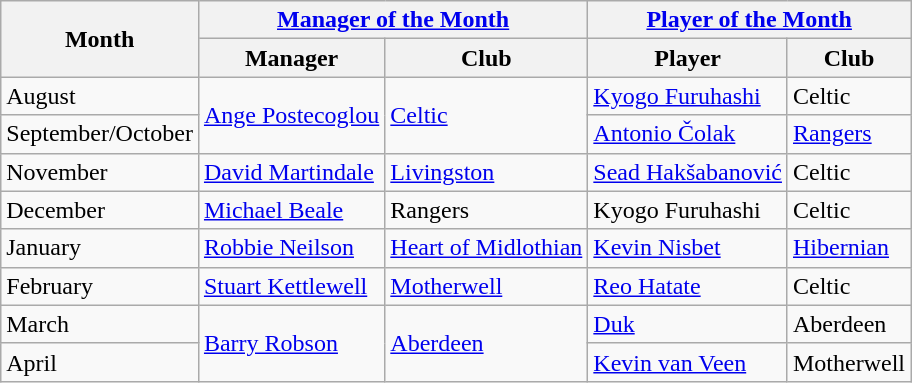<table class="wikitable">
<tr>
<th rowspan="2">Month</th>
<th colspan="2"><a href='#'>Manager of the Month</a></th>
<th colspan="2"><a href='#'>Player of the Month</a></th>
</tr>
<tr>
<th>Manager</th>
<th>Club</th>
<th>Player</th>
<th>Club</th>
</tr>
<tr>
<td>August</td>
<td rowspan="2"> <a href='#'>Ange Postecoglou</a></td>
<td rowspan="2"><a href='#'>Celtic</a></td>
<td> <a href='#'>Kyogo Furuhashi</a></td>
<td>Celtic</td>
</tr>
<tr>
<td>September/October</td>
<td> <a href='#'>Antonio Čolak</a></td>
<td><a href='#'>Rangers</a></td>
</tr>
<tr>
<td>November</td>
<td> <a href='#'>David Martindale</a></td>
<td><a href='#'>Livingston</a></td>
<td> <a href='#'>Sead Hakšabanović</a></td>
<td>Celtic</td>
</tr>
<tr>
<td>December</td>
<td> <a href='#'>Michael Beale</a></td>
<td>Rangers</td>
<td> Kyogo Furuhashi</td>
<td>Celtic</td>
</tr>
<tr>
<td>January</td>
<td> <a href='#'>Robbie Neilson</a></td>
<td><a href='#'>Heart of Midlothian</a></td>
<td> <a href='#'>Kevin Nisbet</a></td>
<td><a href='#'>Hibernian</a></td>
</tr>
<tr>
<td>February</td>
<td> <a href='#'>Stuart Kettlewell</a></td>
<td><a href='#'>Motherwell</a></td>
<td> <a href='#'>Reo Hatate</a></td>
<td>Celtic</td>
</tr>
<tr>
<td>March</td>
<td rowspan="2"> <a href='#'>Barry Robson</a></td>
<td rowspan="2"><a href='#'>Aberdeen</a></td>
<td> <a href='#'>Duk</a></td>
<td>Aberdeen</td>
</tr>
<tr>
<td>April</td>
<td> <a href='#'>Kevin van Veen</a></td>
<td>Motherwell</td>
</tr>
</table>
